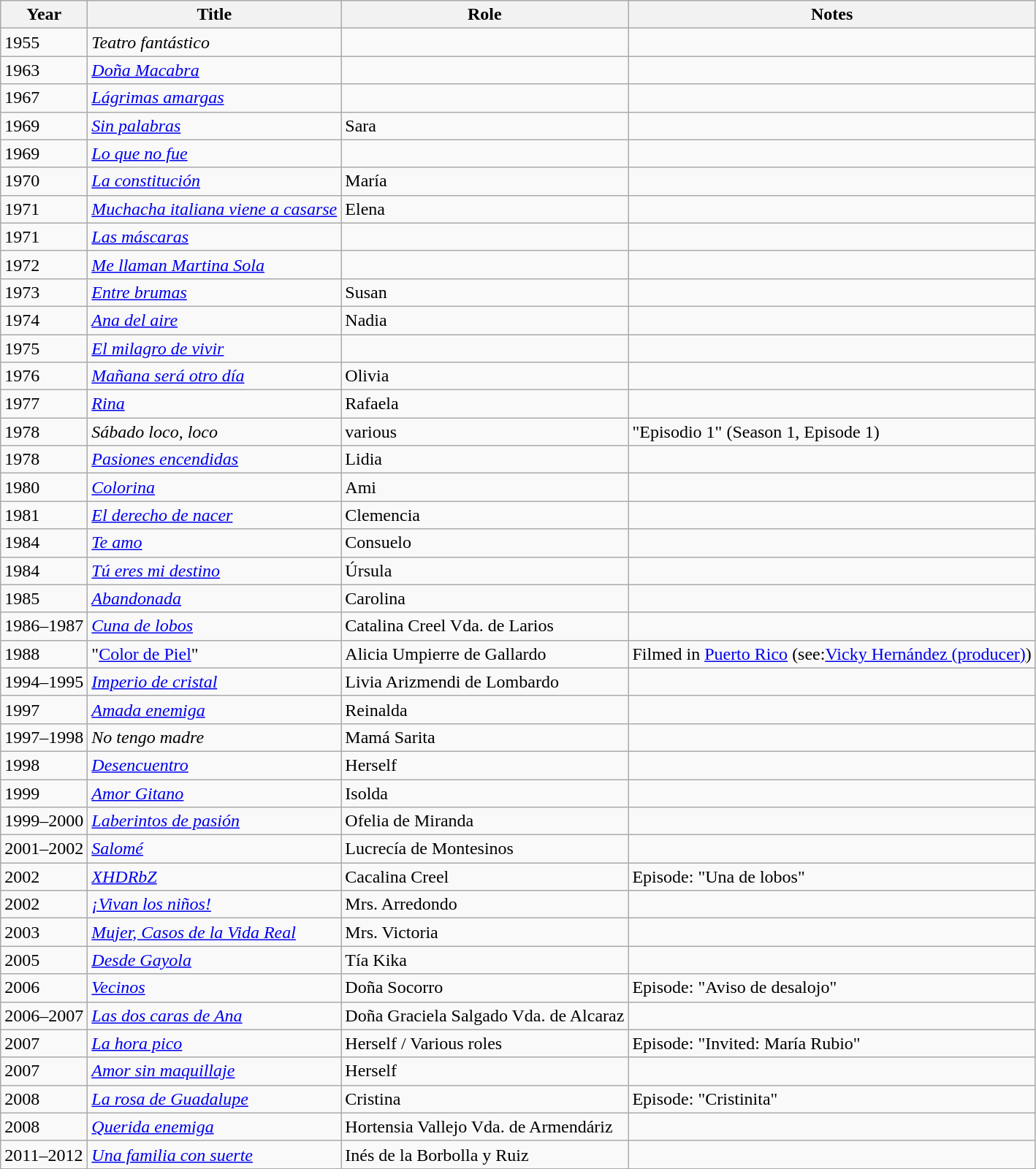<table class="wikitable sortable">
<tr>
<th>Year</th>
<th>Title</th>
<th>Role</th>
<th>Notes</th>
</tr>
<tr>
<td>1955</td>
<td><em>Teatro fantástico</em></td>
<td></td>
<td></td>
</tr>
<tr>
<td>1963</td>
<td><em><a href='#'>Doña Macabra</a></em></td>
<td></td>
<td></td>
</tr>
<tr>
<td>1967</td>
<td><em><a href='#'>Lágrimas amargas</a></em></td>
<td></td>
<td></td>
</tr>
<tr>
<td>1969</td>
<td><em><a href='#'>Sin palabras</a></em></td>
<td>Sara</td>
<td></td>
</tr>
<tr>
<td>1969</td>
<td><em><a href='#'>Lo que no fue</a></em></td>
<td></td>
<td></td>
</tr>
<tr>
<td>1970</td>
<td><em><a href='#'>La constitución</a></em></td>
<td>María</td>
<td></td>
</tr>
<tr>
<td>1971</td>
<td><em><a href='#'>Muchacha italiana viene a casarse</a></em></td>
<td>Elena</td>
<td></td>
</tr>
<tr>
<td>1971</td>
<td><em><a href='#'>Las máscaras</a></em></td>
<td></td>
<td></td>
</tr>
<tr>
<td>1972</td>
<td><em><a href='#'>Me llaman Martina Sola</a></em></td>
<td></td>
<td></td>
</tr>
<tr>
<td>1973</td>
<td><em><a href='#'>Entre brumas</a></em></td>
<td>Susan</td>
<td></td>
</tr>
<tr>
<td>1974</td>
<td><em><a href='#'>Ana del aire</a></em></td>
<td>Nadia</td>
<td></td>
</tr>
<tr>
<td>1975</td>
<td><em><a href='#'>El milagro de vivir</a></em></td>
<td></td>
<td></td>
</tr>
<tr>
<td>1976</td>
<td><em><a href='#'>Mañana será otro día</a></em></td>
<td>Olivia</td>
<td></td>
</tr>
<tr>
<td>1977</td>
<td><em><a href='#'>Rina</a></em></td>
<td>Rafaela</td>
<td></td>
</tr>
<tr>
<td>1978</td>
<td><em>Sábado loco, loco</em></td>
<td>various</td>
<td>"Episodio 1" (Season 1, Episode 1)</td>
</tr>
<tr>
<td>1978</td>
<td><em><a href='#'>Pasiones encendidas</a></em></td>
<td>Lidia</td>
<td></td>
</tr>
<tr>
<td>1980</td>
<td><em><a href='#'>Colorina</a></em></td>
<td>Ami</td>
<td></td>
</tr>
<tr>
<td>1981</td>
<td><em><a href='#'>El derecho de nacer</a></em></td>
<td>Clemencia</td>
<td></td>
</tr>
<tr>
<td>1984</td>
<td><em><a href='#'>Te amo</a></em></td>
<td>Consuelo</td>
<td></td>
</tr>
<tr>
<td>1984</td>
<td><em><a href='#'>Tú eres mi destino</a></em></td>
<td>Úrsula</td>
<td></td>
</tr>
<tr>
<td>1985</td>
<td><em><a href='#'>Abandonada</a></em></td>
<td>Carolina</td>
<td></td>
</tr>
<tr>
<td>1986–1987</td>
<td><em><a href='#'>Cuna de lobos</a></em></td>
<td>Catalina Creel Vda. de Larios</td>
<td></td>
</tr>
<tr>
<td>1988</td>
<td>"<a href='#'>Color de Piel</a>"</td>
<td>Alicia Umpierre de Gallardo</td>
<td>Filmed in <a href='#'>Puerto Rico</a> (see:<a href='#'>Vicky Hernández (producer)</a>)</td>
</tr>
<tr>
<td>1994–1995</td>
<td><em><a href='#'>Imperio de cristal</a></em></td>
<td>Livia Arizmendi de Lombardo</td>
<td></td>
</tr>
<tr>
<td>1997</td>
<td><em><a href='#'>Amada enemiga</a></em></td>
<td>Reinalda</td>
<td></td>
</tr>
<tr>
<td>1997–1998</td>
<td><em>No tengo madre</em></td>
<td>Mamá Sarita</td>
<td></td>
</tr>
<tr>
<td>1998</td>
<td><em><a href='#'>Desencuentro</a></em></td>
<td>Herself</td>
<td></td>
</tr>
<tr>
<td>1999</td>
<td><em><a href='#'>Amor Gitano</a></em></td>
<td>Isolda</td>
<td></td>
</tr>
<tr>
<td>1999–2000</td>
<td><em><a href='#'>Laberintos de pasión</a></em></td>
<td>Ofelia de Miranda</td>
<td></td>
</tr>
<tr>
<td>2001–2002</td>
<td><em><a href='#'>Salomé</a></em></td>
<td>Lucrecía de Montesinos</td>
<td></td>
</tr>
<tr>
<td>2002</td>
<td><em><a href='#'>XHDRbZ</a></em></td>
<td>Cacalina Creel</td>
<td>Episode: "Una de lobos"</td>
</tr>
<tr>
<td>2002</td>
<td><em><a href='#'>¡Vivan los niños!</a></em></td>
<td>Mrs. Arredondo</td>
<td></td>
</tr>
<tr>
<td>2003</td>
<td><em><a href='#'>Mujer, Casos de la Vida Real</a></em></td>
<td>Mrs. Victoria</td>
<td></td>
</tr>
<tr>
<td>2005</td>
<td><em><a href='#'>Desde Gayola</a></em></td>
<td>Tía Kika</td>
<td></td>
</tr>
<tr>
<td>2006</td>
<td><em><a href='#'>Vecinos</a></em></td>
<td>Doña Socorro</td>
<td>Episode: "Aviso de desalojo"</td>
</tr>
<tr>
<td>2006–2007</td>
<td><em><a href='#'>Las dos caras de Ana</a></em></td>
<td>Doña Graciela Salgado Vda. de Alcaraz</td>
<td></td>
</tr>
<tr>
<td>2007</td>
<td><em><a href='#'>La hora pico</a></em></td>
<td>Herself / Various roles</td>
<td>Episode: "Invited: María Rubio"</td>
</tr>
<tr>
<td>2007</td>
<td><em><a href='#'>Amor sin maquillaje</a></em></td>
<td>Herself</td>
<td></td>
</tr>
<tr>
<td>2008</td>
<td><em><a href='#'>La rosa de Guadalupe</a></em></td>
<td>Cristina</td>
<td>Episode: "Cristinita"</td>
</tr>
<tr>
<td>2008</td>
<td><em><a href='#'>Querida enemiga</a></em></td>
<td>Hortensia Vallejo Vda. de Armendáriz</td>
<td></td>
</tr>
<tr>
<td>2011–2012</td>
<td><em><a href='#'>Una familia con suerte</a></em></td>
<td>Inés de la Borbolla y Ruiz</td>
<td></td>
</tr>
<tr>
</tr>
</table>
